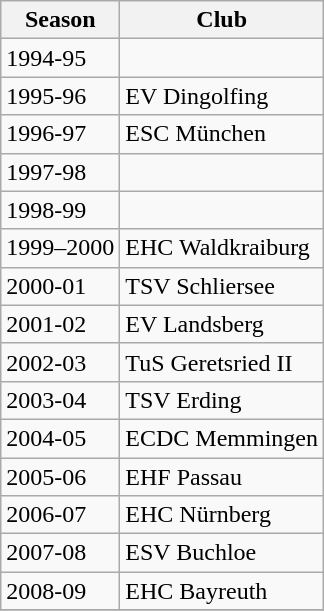<table class="wikitable">
<tr>
<th>Season</th>
<th>Club</th>
</tr>
<tr>
<td>1994-95</td>
<td></td>
</tr>
<tr>
<td>1995-96</td>
<td>EV Dingolfing</td>
</tr>
<tr>
<td>1996-97</td>
<td>ESC München</td>
</tr>
<tr>
<td>1997-98</td>
<td></td>
</tr>
<tr>
<td>1998-99</td>
<td></td>
</tr>
<tr>
<td>1999–2000</td>
<td>EHC Waldkraiburg</td>
</tr>
<tr>
<td>2000-01</td>
<td>TSV Schliersee</td>
</tr>
<tr>
<td>2001-02</td>
<td>EV Landsberg</td>
</tr>
<tr>
<td>2002-03</td>
<td>TuS Geretsried II</td>
</tr>
<tr>
<td>2003-04</td>
<td>TSV Erding</td>
</tr>
<tr>
<td>2004-05</td>
<td>ECDC Memmingen</td>
</tr>
<tr>
<td>2005-06</td>
<td>EHF Passau</td>
</tr>
<tr>
<td>2006-07</td>
<td>EHC Nürnberg</td>
</tr>
<tr>
<td>2007-08</td>
<td>ESV Buchloe</td>
</tr>
<tr>
<td>2008-09</td>
<td>EHC Bayreuth</td>
</tr>
<tr>
</tr>
</table>
